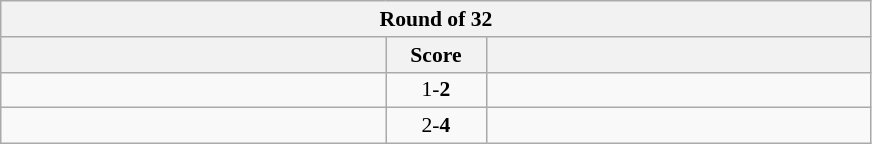<table class="wikitable" style="text-align: center; font-size:90% ">
<tr>
<th colspan=3>Round of 32</th>
</tr>
<tr>
<th align="right" width="250"></th>
<th width="60">Score</th>
<th align="left" width="250"></th>
</tr>
<tr>
<td align=left></td>
<td align=center>1-<strong>2</strong></td>
<td align=left><strong></strong></td>
</tr>
<tr>
<td align=left></td>
<td align=center>2-<strong>4</strong></td>
<td align=left><strong></strong></td>
</tr>
</table>
